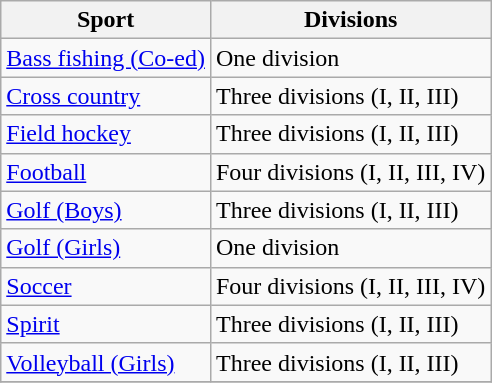<table class="wikitable">
<tr>
<th>Sport</th>
<th>Divisions</th>
</tr>
<tr>
<td><a href='#'>Bass fishing (Co-ed)</a></td>
<td>One division</td>
</tr>
<tr>
<td><a href='#'>Cross country</a></td>
<td>Three divisions (I, II, III)</td>
</tr>
<tr>
<td><a href='#'>Field hockey</a></td>
<td>Three divisions (I, II, III)</td>
</tr>
<tr>
<td><a href='#'>Football</a></td>
<td>Four divisions (I, II, III, IV)</td>
</tr>
<tr>
<td><a href='#'>Golf (Boys)</a></td>
<td>Three divisions (I, II, III)</td>
</tr>
<tr>
<td><a href='#'>Golf (Girls)</a></td>
<td>One division</td>
</tr>
<tr>
<td><a href='#'>Soccer</a></td>
<td>Four divisions (I, II, III, IV)</td>
</tr>
<tr>
<td><a href='#'>Spirit</a></td>
<td>Three divisions (I, II, III)</td>
</tr>
<tr>
<td><a href='#'>Volleyball (Girls)</a></td>
<td>Three divisions (I, II, III)</td>
</tr>
<tr>
</tr>
</table>
